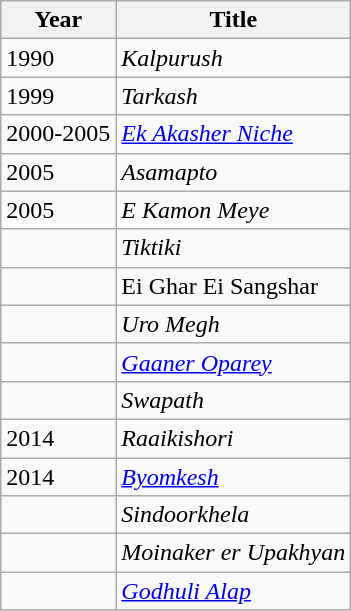<table class="wikitable sortable">
<tr>
<th>Year</th>
<th>Title</th>
</tr>
<tr>
<td>1990</td>
<td><em>Kalpurush</em></td>
</tr>
<tr>
<td>1999</td>
<td><em>Tarkash</em></td>
</tr>
<tr>
<td>2000-2005</td>
<td><em><a href='#'>Ek Akasher Niche</a></em></td>
</tr>
<tr>
<td>2005</td>
<td><em>Asamapto</em></td>
</tr>
<tr>
<td>2005</td>
<td><em>E Kamon Meye</em></td>
</tr>
<tr>
<td></td>
<td><em>Tiktiki</em></td>
</tr>
<tr>
<td></td>
<td>Ei Ghar Ei Sangshar</td>
</tr>
<tr>
<td></td>
<td><em>Uro Megh</em></td>
</tr>
<tr>
<td></td>
<td><em><a href='#'>Gaaner Oparey</a></em></td>
</tr>
<tr>
<td></td>
<td><em>Swapath</em></td>
</tr>
<tr>
<td>2014</td>
<td><em>Raaikishori</em></td>
</tr>
<tr>
<td>2014</td>
<td><em><a href='#'>Byomkesh</a></em></td>
</tr>
<tr>
<td></td>
<td><em>Sindoorkhela</em></td>
</tr>
<tr>
<td></td>
<td><em>Moinaker er Upakhyan</em></td>
</tr>
<tr>
<td></td>
<td><em><a href='#'>Godhuli Alap</a></em></td>
</tr>
</table>
